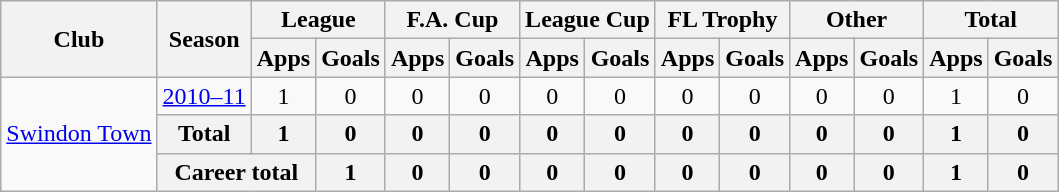<table class="wikitable" style="text-align: center;">
<tr>
<th rowspan="2">Club</th>
<th rowspan="2">Season</th>
<th colspan="2">League</th>
<th colspan="2">F.A. Cup</th>
<th colspan="2">League Cup</th>
<th colspan="2">FL Trophy</th>
<th colspan="2">Other</th>
<th colspan="2">Total</th>
</tr>
<tr>
<th>Apps</th>
<th>Goals</th>
<th>Apps</th>
<th>Goals</th>
<th>Apps</th>
<th>Goals</th>
<th>Apps</th>
<th>Goals</th>
<th>Apps</th>
<th>Goals</th>
<th>Apps</th>
<th>Goals</th>
</tr>
<tr>
<td rowspan="12"><a href='#'>Swindon Town</a></td>
<td><a href='#'>2010–11</a></td>
<td>1</td>
<td>0</td>
<td>0</td>
<td>0</td>
<td>0</td>
<td>0</td>
<td>0</td>
<td>0</td>
<td>0</td>
<td>0</td>
<td>1</td>
<td>0</td>
</tr>
<tr>
<th>Total</th>
<th>1</th>
<th>0</th>
<th>0</th>
<th>0</th>
<th>0</th>
<th>0</th>
<th>0</th>
<th>0</th>
<th>0</th>
<th>0</th>
<th>1</th>
<th>0</th>
</tr>
<tr>
<th colspan="2">Career total</th>
<th>1</th>
<th>0</th>
<th>0</th>
<th>0</th>
<th>0</th>
<th>0</th>
<th>0</th>
<th>0</th>
<th>0</th>
<th>1</th>
<th>0</th>
</tr>
</table>
